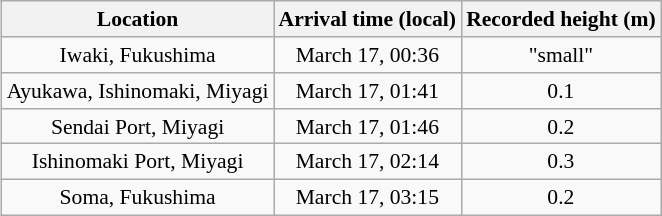<table class="wikitable" style="float: right; text-align: center; font-size:90%;">
<tr>
<th>Location</th>
<th>Arrival time (local)</th>
<th>Recorded height (m)</th>
</tr>
<tr>
<td>Iwaki, Fukushima</td>
<td>March 17, 00:36</td>
<td>"small"</td>
</tr>
<tr>
<td>Ayukawa, Ishinomaki, Miyagi</td>
<td>March 17, 01:41</td>
<td>0.1</td>
</tr>
<tr>
<td>Sendai Port, Miyagi</td>
<td>March 17, 01:46</td>
<td>0.2</td>
</tr>
<tr>
<td>Ishinomaki Port, Miyagi</td>
<td>March 17, 02:14</td>
<td>0.3</td>
</tr>
<tr>
<td>Soma, Fukushima</td>
<td>March 17, 03:15</td>
<td>0.2</td>
</tr>
</table>
